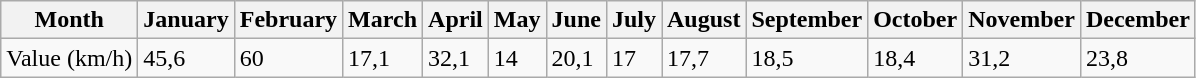<table class="wikitable">
<tr>
<th>Month</th>
<th>January</th>
<th>February</th>
<th>March</th>
<th>April</th>
<th>May</th>
<th>June</th>
<th>July</th>
<th>August</th>
<th>September</th>
<th>October</th>
<th>November</th>
<th>December</th>
</tr>
<tr>
<td>Value (km/h)</td>
<td>45,6</td>
<td>60</td>
<td>17,1</td>
<td>32,1</td>
<td>14</td>
<td>20,1</td>
<td>17</td>
<td>17,7</td>
<td>18,5</td>
<td>18,4</td>
<td>31,2</td>
<td>23,8</td>
</tr>
</table>
